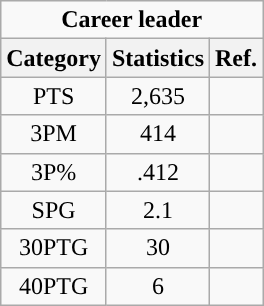<table class="wikitable sortable" style="text-align:center">
<tr>
<td colspan=3><strong>Career leader</strong></td>
</tr>
<tr>
<th width=px>Category</th>
<th width=px>Statistics</th>
<th width=px>Ref.</th>
</tr>
<tr>
<td>PTS</td>
<td>2,635</td>
<td></td>
</tr>
<tr>
<td>3PM</td>
<td>414</td>
<td></td>
</tr>
<tr>
<td>3P%</td>
<td>.412</td>
<td></td>
</tr>
<tr>
<td>SPG</td>
<td>2.1</td>
<td></td>
</tr>
<tr>
<td>30PTG</td>
<td>30</td>
<td></td>
</tr>
<tr>
<td>40PTG</td>
<td>6</td>
<td></td>
</tr>
</table>
